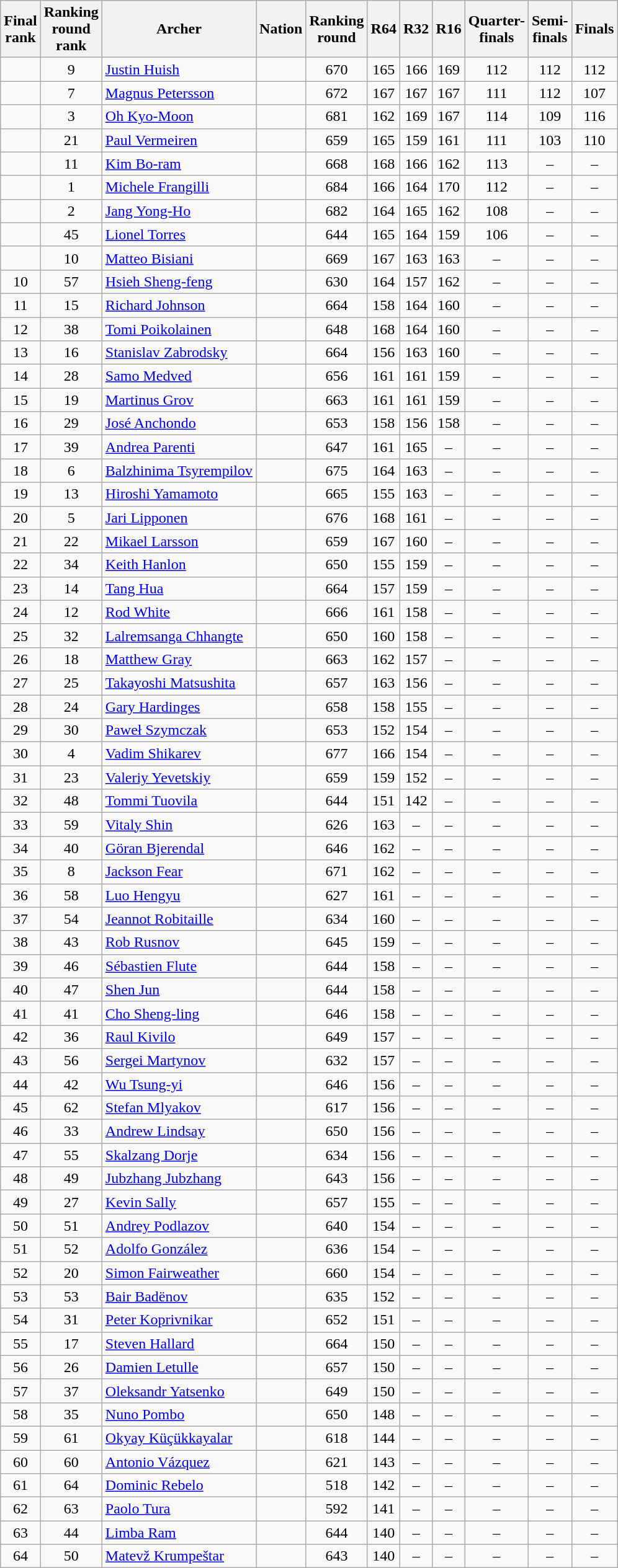<table class="wikitable sortable" style="text-align:center">
<tr>
<th>Final <br> rank</th>
<th>Ranking <br> round <br> rank</th>
<th>Archer</th>
<th>Nation</th>
<th>Ranking <br> round</th>
<th>R64</th>
<th>R32</th>
<th>R16</th>
<th>Quarter- <br> finals</th>
<th>Semi- <br> finals</th>
<th>Finals</th>
</tr>
<tr>
<td></td>
<td>9</td>
<td align=left><a href='#'>Justin Huish</a></td>
<td align=left></td>
<td>670</td>
<td>165</td>
<td>166</td>
<td>169</td>
<td>112</td>
<td>112</td>
<td>112</td>
</tr>
<tr>
<td></td>
<td>7</td>
<td align=left><a href='#'>Magnus Petersson</a></td>
<td align=left></td>
<td>672</td>
<td>167</td>
<td>167</td>
<td>167</td>
<td>111</td>
<td>112</td>
<td>107</td>
</tr>
<tr>
<td></td>
<td>3</td>
<td align=left><a href='#'>Oh Kyo-Moon</a></td>
<td align=left></td>
<td>681</td>
<td>162</td>
<td>169</td>
<td>167</td>
<td>114</td>
<td>109</td>
<td>116</td>
</tr>
<tr>
<td></td>
<td>21</td>
<td align=left><a href='#'>Paul Vermeiren</a></td>
<td align=left></td>
<td>659</td>
<td>165</td>
<td>159</td>
<td>161</td>
<td>111</td>
<td>103</td>
<td>110</td>
</tr>
<tr>
<td></td>
<td>11</td>
<td align=left><a href='#'>Kim Bo-ram</a></td>
<td align=left></td>
<td>668</td>
<td>168</td>
<td>166</td>
<td>162</td>
<td>113</td>
<td>–</td>
<td>–</td>
</tr>
<tr>
<td></td>
<td>1</td>
<td align=left><a href='#'>Michele Frangilli</a></td>
<td align=left></td>
<td>684</td>
<td>166</td>
<td>164</td>
<td>170</td>
<td>112</td>
<td>–</td>
<td>–</td>
</tr>
<tr>
<td></td>
<td>2</td>
<td align=left><a href='#'>Jang Yong-Ho</a></td>
<td align=left></td>
<td>682</td>
<td>164</td>
<td>165</td>
<td>162</td>
<td>108</td>
<td>–</td>
<td>–</td>
</tr>
<tr>
<td></td>
<td>45</td>
<td align=left><a href='#'>Lionel Torres</a></td>
<td align=left></td>
<td>644</td>
<td>165</td>
<td>164</td>
<td>159</td>
<td>106</td>
<td>–</td>
<td>–</td>
</tr>
<tr>
<td></td>
<td>10</td>
<td align=left><a href='#'>Matteo Bisiani</a></td>
<td align=left></td>
<td>669</td>
<td>167</td>
<td>163</td>
<td>163</td>
<td>–</td>
<td>–</td>
<td>–</td>
</tr>
<tr>
<td>10</td>
<td>57</td>
<td align=left><a href='#'>Hsieh Sheng-feng</a></td>
<td align=left></td>
<td>630</td>
<td>164</td>
<td>157</td>
<td>162</td>
<td>–</td>
<td>–</td>
<td>–</td>
</tr>
<tr>
<td>11</td>
<td>15</td>
<td align=left><a href='#'>Richard Johnson</a></td>
<td align=left></td>
<td>664</td>
<td>158</td>
<td>164</td>
<td>160</td>
<td>–</td>
<td>–</td>
<td>–</td>
</tr>
<tr>
<td>12</td>
<td>38</td>
<td align=left><a href='#'>Tomi Poikolainen</a></td>
<td align=left></td>
<td>648</td>
<td>168</td>
<td>164</td>
<td>160</td>
<td>–</td>
<td>–</td>
<td>–</td>
</tr>
<tr>
<td>13</td>
<td>16</td>
<td align=left><a href='#'>Stanislav Zabrodsky</a></td>
<td align=left></td>
<td>664</td>
<td>156</td>
<td>163</td>
<td>160</td>
<td>–</td>
<td>–</td>
<td>–</td>
</tr>
<tr>
<td>14</td>
<td>28</td>
<td align=left><a href='#'>Samo Medved</a></td>
<td align=left></td>
<td>656</td>
<td>161</td>
<td>161</td>
<td>159</td>
<td>–</td>
<td>–</td>
<td>–</td>
</tr>
<tr>
<td>15</td>
<td>19</td>
<td align=left><a href='#'>Martinus Grov</a></td>
<td align=left></td>
<td>663</td>
<td>161</td>
<td>161</td>
<td>159</td>
<td>–</td>
<td>–</td>
<td>–</td>
</tr>
<tr>
<td>16</td>
<td>29</td>
<td align=left><a href='#'>José Anchondo</a></td>
<td align=left></td>
<td>653</td>
<td>158</td>
<td>156</td>
<td>158</td>
<td>–</td>
<td>–</td>
<td>–</td>
</tr>
<tr>
<td>17</td>
<td>39</td>
<td align=left><a href='#'>Andrea Parenti</a></td>
<td align=left></td>
<td>647</td>
<td>161</td>
<td>165</td>
<td>–</td>
<td>–</td>
<td>–</td>
<td>–</td>
</tr>
<tr>
<td>18</td>
<td>6</td>
<td align=left><a href='#'>Balzhinima Tsyrempilov</a></td>
<td align=left></td>
<td>675</td>
<td>164</td>
<td>163</td>
<td>–</td>
<td>–</td>
<td>–</td>
<td>–</td>
</tr>
<tr>
<td>19</td>
<td>13</td>
<td align=left><a href='#'>Hiroshi Yamamoto</a></td>
<td align=left></td>
<td>665</td>
<td>155</td>
<td>163</td>
<td>–</td>
<td>–</td>
<td>–</td>
<td>–</td>
</tr>
<tr>
<td>20</td>
<td>5</td>
<td align=left><a href='#'>Jari Lipponen</a></td>
<td align=left></td>
<td>676</td>
<td>168</td>
<td>161</td>
<td>–</td>
<td>–</td>
<td>–</td>
<td>–</td>
</tr>
<tr>
<td>21</td>
<td>22</td>
<td align=left><a href='#'>Mikael Larsson</a></td>
<td align=left></td>
<td>659</td>
<td>167</td>
<td>160</td>
<td>–</td>
<td>–</td>
<td>–</td>
<td>–</td>
</tr>
<tr>
<td>22</td>
<td>34</td>
<td align=left><a href='#'>Keith Hanlon</a></td>
<td align=left></td>
<td>650</td>
<td>155</td>
<td>159</td>
<td>–</td>
<td>–</td>
<td>–</td>
<td>–</td>
</tr>
<tr>
<td>23</td>
<td>14</td>
<td align=left><a href='#'>Tang Hua</a></td>
<td align=left></td>
<td>664</td>
<td>157</td>
<td>159</td>
<td>–</td>
<td>–</td>
<td>–</td>
<td>–</td>
</tr>
<tr>
<td>24</td>
<td>12</td>
<td align=left><a href='#'>Rod White</a></td>
<td align=left></td>
<td>666</td>
<td>161</td>
<td>158</td>
<td>–</td>
<td>–</td>
<td>–</td>
<td>–</td>
</tr>
<tr>
<td>25</td>
<td>32</td>
<td align=left><a href='#'>Lalremsanga Chhangte</a></td>
<td align=left></td>
<td>650</td>
<td>160</td>
<td>158</td>
<td>–</td>
<td>–</td>
<td>–</td>
<td>–</td>
</tr>
<tr>
<td>26</td>
<td>18</td>
<td align=left><a href='#'>Matthew Gray</a></td>
<td align=left></td>
<td>663</td>
<td>162</td>
<td>157</td>
<td>–</td>
<td>–</td>
<td>–</td>
<td>–</td>
</tr>
<tr>
<td>27</td>
<td>25</td>
<td align=left><a href='#'>Takayoshi Matsushita</a></td>
<td align=left></td>
<td>657</td>
<td>163</td>
<td>156</td>
<td>–</td>
<td>–</td>
<td>–</td>
<td>–</td>
</tr>
<tr>
<td>28</td>
<td>24</td>
<td align=left><a href='#'>Gary Hardinges</a></td>
<td align=left></td>
<td>658</td>
<td>158</td>
<td>155</td>
<td>–</td>
<td>–</td>
<td>–</td>
<td>–</td>
</tr>
<tr>
<td>29</td>
<td>30</td>
<td align=left><a href='#'>Paweł Szymczak</a></td>
<td align=left></td>
<td>653</td>
<td>152</td>
<td>154</td>
<td>–</td>
<td>–</td>
<td>–</td>
<td>–</td>
</tr>
<tr>
<td>30</td>
<td>4</td>
<td align=left><a href='#'>Vadim Shikarev</a></td>
<td align=left></td>
<td>677</td>
<td>166</td>
<td>154</td>
<td>–</td>
<td>–</td>
<td>–</td>
<td>–</td>
</tr>
<tr>
<td>31</td>
<td>23</td>
<td align=left><a href='#'>Valeriy Yevetskiy</a></td>
<td align=left></td>
<td>659</td>
<td>159</td>
<td>152</td>
<td>–</td>
<td>–</td>
<td>–</td>
<td>–</td>
</tr>
<tr>
<td>32</td>
<td>48</td>
<td align=left><a href='#'>Tommi Tuovila</a></td>
<td align=left></td>
<td>644</td>
<td>151</td>
<td>142</td>
<td>–</td>
<td>–</td>
<td>–</td>
<td>–</td>
</tr>
<tr>
<td>33</td>
<td>59</td>
<td align=left><a href='#'>Vitaly Shin</a></td>
<td align=left></td>
<td>626</td>
<td>163</td>
<td>–</td>
<td>–</td>
<td>–</td>
<td>–</td>
<td>–</td>
</tr>
<tr>
<td>34</td>
<td>40</td>
<td align=left><a href='#'>Göran Bjerendal</a></td>
<td align=left></td>
<td>646</td>
<td>162</td>
<td>–</td>
<td>–</td>
<td>–</td>
<td>–</td>
<td>–</td>
</tr>
<tr>
<td>35</td>
<td>8</td>
<td align=left><a href='#'>Jackson Fear</a></td>
<td align=left></td>
<td>671</td>
<td>162</td>
<td>–</td>
<td>–</td>
<td>–</td>
<td>–</td>
<td>–</td>
</tr>
<tr>
<td>36</td>
<td>58</td>
<td align=left><a href='#'>Luo Hengyu</a></td>
<td align=left></td>
<td>627</td>
<td>161</td>
<td>–</td>
<td>–</td>
<td>–</td>
<td>–</td>
<td>–</td>
</tr>
<tr>
<td>37</td>
<td>54</td>
<td align=left><a href='#'>Jeannot Robitaille</a></td>
<td align=left></td>
<td>634</td>
<td>160</td>
<td>–</td>
<td>–</td>
<td>–</td>
<td>–</td>
<td>–</td>
</tr>
<tr>
<td>38</td>
<td>43</td>
<td align=left><a href='#'>Rob Rusnov</a></td>
<td align=left></td>
<td>645</td>
<td>159</td>
<td>–</td>
<td>–</td>
<td>–</td>
<td>–</td>
<td>–</td>
</tr>
<tr>
<td>39</td>
<td>46</td>
<td align=left><a href='#'>Sébastien Flute</a></td>
<td align=left></td>
<td>644</td>
<td>158</td>
<td>–</td>
<td>–</td>
<td>–</td>
<td>–</td>
<td>–</td>
</tr>
<tr>
<td>40</td>
<td>47</td>
<td align=left><a href='#'>Shen Jun</a></td>
<td align=left></td>
<td>644</td>
<td>158</td>
<td>–</td>
<td>–</td>
<td>–</td>
<td>–</td>
<td>–</td>
</tr>
<tr>
<td>41</td>
<td>41</td>
<td align=left><a href='#'>Cho Sheng-ling</a></td>
<td align=left></td>
<td>646</td>
<td>158</td>
<td>–</td>
<td>–</td>
<td>–</td>
<td>–</td>
<td>–</td>
</tr>
<tr>
<td>42</td>
<td>36</td>
<td align=left><a href='#'>Raul Kivilo</a></td>
<td align=left></td>
<td>649</td>
<td>157</td>
<td>–</td>
<td>–</td>
<td>–</td>
<td>–</td>
<td>–</td>
</tr>
<tr>
<td>43</td>
<td>56</td>
<td align=left><a href='#'>Sergei Martynov</a></td>
<td align=left></td>
<td>632</td>
<td>157</td>
<td>–</td>
<td>–</td>
<td>–</td>
<td>–</td>
<td>–</td>
</tr>
<tr>
<td>44</td>
<td>42</td>
<td align=left><a href='#'>Wu Tsung-yi</a></td>
<td align=left></td>
<td>646</td>
<td>156</td>
<td>–</td>
<td>–</td>
<td>–</td>
<td>–</td>
<td>–</td>
</tr>
<tr>
<td>45</td>
<td>62</td>
<td align=left><a href='#'>Stefan Mlyakov</a></td>
<td align=left></td>
<td>617</td>
<td>156</td>
<td>–</td>
<td>–</td>
<td>–</td>
<td>–</td>
<td>–</td>
</tr>
<tr>
<td>46</td>
<td>33</td>
<td align=left><a href='#'>Andrew Lindsay</a></td>
<td align=left></td>
<td>650</td>
<td>156</td>
<td>–</td>
<td>–</td>
<td>–</td>
<td>–</td>
<td>–</td>
</tr>
<tr>
<td>47</td>
<td>55</td>
<td align=left><a href='#'>Skalzang Dorje</a></td>
<td align=left></td>
<td>634</td>
<td>156</td>
<td>–</td>
<td>–</td>
<td>–</td>
<td>–</td>
<td>–</td>
</tr>
<tr>
<td>48</td>
<td>49</td>
<td align=left><a href='#'>Jubzhang Jubzhang</a></td>
<td align=left></td>
<td>643</td>
<td>156</td>
<td>–</td>
<td>–</td>
<td>–</td>
<td>–</td>
<td>–</td>
</tr>
<tr>
<td>49</td>
<td>27</td>
<td align=left><a href='#'>Kevin Sally</a></td>
<td align=left></td>
<td>657</td>
<td>155</td>
<td>–</td>
<td>–</td>
<td>–</td>
<td>–</td>
<td>–</td>
</tr>
<tr>
<td>50</td>
<td>51</td>
<td align=left><a href='#'>Andrey Podlazov</a></td>
<td align=left></td>
<td>640</td>
<td>154</td>
<td>–</td>
<td>–</td>
<td>–</td>
<td>–</td>
<td>–</td>
</tr>
<tr>
<td>51</td>
<td>52</td>
<td align=left><a href='#'>Adolfo González</a></td>
<td align=left></td>
<td>636</td>
<td>154</td>
<td>–</td>
<td>–</td>
<td>–</td>
<td>–</td>
<td>–</td>
</tr>
<tr>
<td>52</td>
<td>20</td>
<td align=left><a href='#'>Simon Fairweather</a></td>
<td align=left></td>
<td>660</td>
<td>154</td>
<td>–</td>
<td>–</td>
<td>–</td>
<td>–</td>
<td>–</td>
</tr>
<tr>
<td>53</td>
<td>53</td>
<td align=left><a href='#'>Bair Badënov</a></td>
<td align=left></td>
<td>635</td>
<td>152</td>
<td>–</td>
<td>–</td>
<td>–</td>
<td>–</td>
<td>–</td>
</tr>
<tr>
<td>54</td>
<td>31</td>
<td align=left><a href='#'>Peter Koprivnikar</a></td>
<td align=left></td>
<td>652</td>
<td>151</td>
<td>–</td>
<td>–</td>
<td>–</td>
<td>–</td>
<td>–</td>
</tr>
<tr>
<td>55</td>
<td>17</td>
<td align=left><a href='#'>Steven Hallard</a></td>
<td align=left></td>
<td>664</td>
<td>150</td>
<td>–</td>
<td>–</td>
<td>–</td>
<td>–</td>
<td>–</td>
</tr>
<tr>
<td>56</td>
<td>26</td>
<td align=left><a href='#'>Damien Letulle</a></td>
<td align=left></td>
<td>657</td>
<td>150</td>
<td>–</td>
<td>–</td>
<td>–</td>
<td>–</td>
<td>–</td>
</tr>
<tr>
<td>57</td>
<td>37</td>
<td align=left><a href='#'>Oleksandr Yatsenko</a></td>
<td align=left></td>
<td>649</td>
<td>150</td>
<td>–</td>
<td>–</td>
<td>–</td>
<td>–</td>
<td>–</td>
</tr>
<tr>
<td>58</td>
<td>35</td>
<td align=left><a href='#'>Nuno Pombo</a></td>
<td align=left></td>
<td>650</td>
<td>148</td>
<td>–</td>
<td>–</td>
<td>–</td>
<td>–</td>
<td>–</td>
</tr>
<tr>
<td>59</td>
<td>61</td>
<td align=left><a href='#'>Okyay Küçükkayalar</a></td>
<td align=left></td>
<td>618</td>
<td>144</td>
<td>–</td>
<td>–</td>
<td>–</td>
<td>–</td>
<td>–</td>
</tr>
<tr>
<td>60</td>
<td>60</td>
<td align=left><a href='#'>Antonio Vázquez</a></td>
<td align=left></td>
<td>621</td>
<td>143</td>
<td>–</td>
<td>–</td>
<td>–</td>
<td>–</td>
<td>–</td>
</tr>
<tr>
<td>61</td>
<td>64</td>
<td align=left><a href='#'>Dominic Rebelo</a></td>
<td align=left></td>
<td>518</td>
<td>142</td>
<td>–</td>
<td>–</td>
<td>–</td>
<td>–</td>
<td>–</td>
</tr>
<tr>
<td>62</td>
<td>63</td>
<td align=left><a href='#'>Paolo Tura</a></td>
<td align=left></td>
<td>592</td>
<td>141</td>
<td>–</td>
<td>–</td>
<td>–</td>
<td>–</td>
<td>–</td>
</tr>
<tr>
<td>63</td>
<td>44</td>
<td align=left><a href='#'>Limba Ram</a></td>
<td align=left></td>
<td>644</td>
<td>140</td>
<td>–</td>
<td>–</td>
<td>–</td>
<td>–</td>
<td>–</td>
</tr>
<tr>
<td>64</td>
<td>50</td>
<td align=left><a href='#'>Matevž Krumpeštar</a></td>
<td align=left></td>
<td>643</td>
<td>140</td>
<td>–</td>
<td>–</td>
<td>–</td>
<td>–</td>
<td>–</td>
</tr>
</table>
